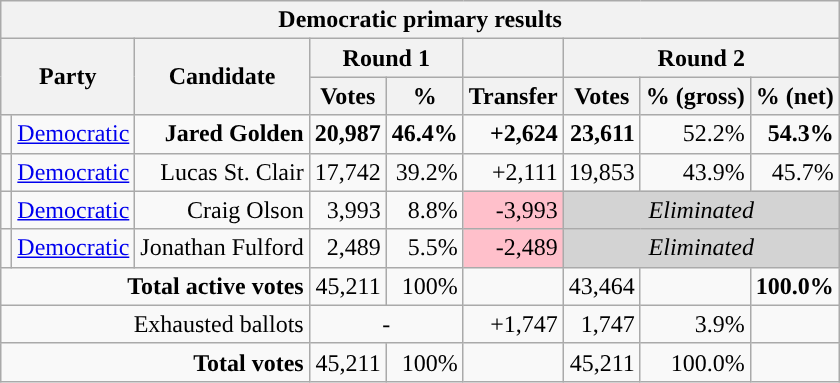<table class="wikitable">
<tr>
<th colspan="13">Democratic primary results</th>
</tr>
<tr>
<th colspan="2" rowspan="2">Party</th>
<th rowspan="2">Candidate</th>
<th colspan="2">Round 1</th>
<th></th>
<th colspan="3">Round 2</th>
</tr>
<tr>
<th>Votes</th>
<th>%</th>
<th>Transfer</th>
<th>Votes</th>
<th>% (gross)</th>
<th>% (net)</th>
</tr>
<tr align=right>
<td style="background-color:"></td>
<td><a href='#'>Democratic</a></td>
<td><strong>Jared Golden</strong></td>
<td><strong>20,987</strong></td>
<td> <strong>46.4%</strong></td>
<td><strong>+2,624</strong></td>
<td><strong>23,611</strong></td>
<td>52.2%</td>
<td><strong>54.3%</strong></td>
</tr>
<tr align=right>
<td style="background-color:"></td>
<td><a href='#'>Democratic</a></td>
<td>Lucas St. Clair</td>
<td>17,742</td>
<td>39.2%</td>
<td>+2,111</td>
<td>19,853</td>
<td>43.9%</td>
<td>45.7%</td>
</tr>
<tr align=right>
<td style="background-color:"></td>
<td><a href='#'>Democratic</a></td>
<td>Craig Olson</td>
<td>3,993</td>
<td>8.8%</td>
<td BGCOLOR=pink>-3,993</td>
<td colspan=3 bgcolor=lightgray align=center><em>Eliminated</em></td>
</tr>
<tr align=right>
<td style="background-color:"></td>
<td><a href='#'>Democratic</a></td>
<td>Jonathan Fulford</td>
<td>2,489</td>
<td> 5.5%</td>
<td BGCOLOR=pink>-2,489</td>
<td colspan=3 bgcolor=lightgray align=center><em>Eliminated</em></td>
</tr>
<tr align=right>
<td colspan="3" align="right"><strong>Total active votes</strong></td>
<td>45,211</td>
<td>100%</td>
<td></td>
<td>43,464</td>
<td></td>
<td><strong>100.0%</strong></td>
</tr>
<tr align=right>
<td colspan="3" align="right">Exhausted ballots</td>
<td colspan=2 align=center>-</td>
<td>+1,747</td>
<td>1,747</td>
<td>3.9%</td>
<td></td>
</tr>
<tr align=right>
<td colspan="3" align="right"><strong>Total votes</strong></td>
<td>45,211</td>
<td>100%</td>
<td></td>
<td>45,211</td>
<td>100.0%</td>
<td></td>
</tr>
</table>
